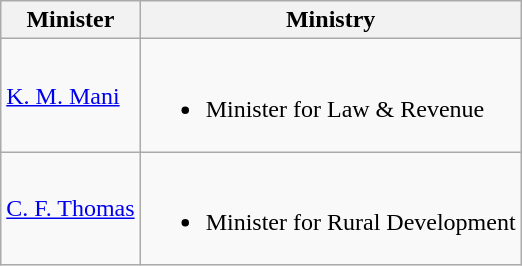<table class="wikitable">
<tr>
<th>Minister</th>
<th>Ministry</th>
</tr>
<tr>
<td><a href='#'>K. M. Mani</a></td>
<td><br><ul><li>Minister for Law & Revenue</li></ul></td>
</tr>
<tr>
<td><a href='#'>C. F. Thomas</a></td>
<td><br><ul><li>Minister for Rural Development</li></ul></td>
</tr>
</table>
